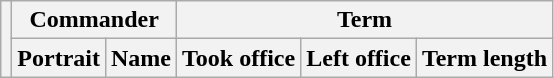<table class="wikitable sortable">
<tr>
<th rowspan=2></th>
<th colspan=2>Commander</th>
<th colspan=3>Term</th>
</tr>
<tr>
<th>Portrait</th>
<th>Name</th>
<th>Took office</th>
<th>Left office</th>
<th>Term length<br>




</th>
</tr>
</table>
